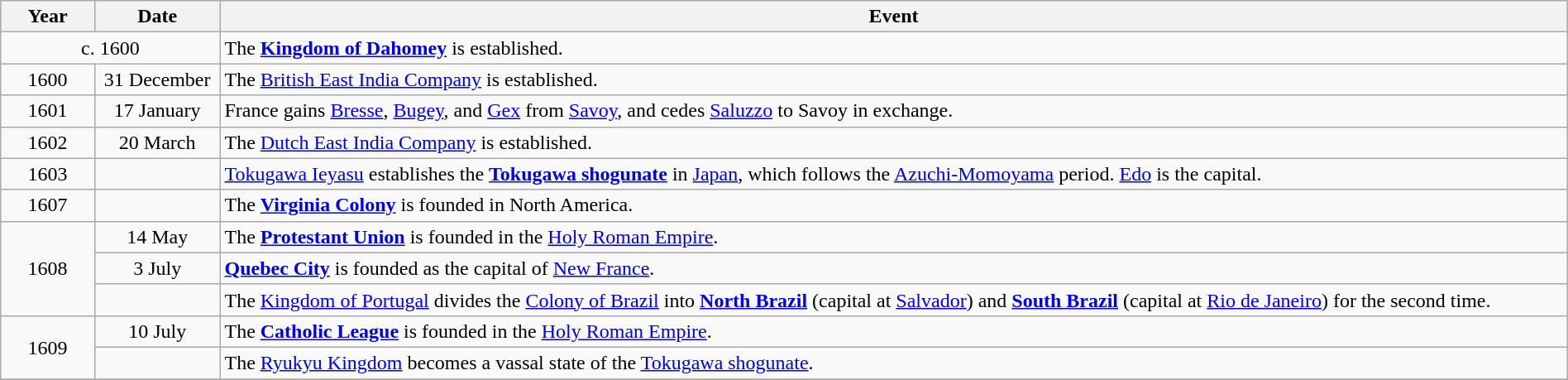<table class=wikitable style="width:100%;">
<tr>
<th style="width:6%">Year</th>
<th style="width:8%">Date</th>
<th style="width:86%">Event</th>
</tr>
<tr>
<td colspan=2 align=center>c. 1600</td>
<td>The <strong><a href='#'>Kingdom of Dahomey</a></strong> is established.</td>
</tr>
<tr>
<td align=center>1600</td>
<td align=center>31 December</td>
<td>The <a href='#'>British East India Company</a> is established.</td>
</tr>
<tr>
<td align=center>1601</td>
<td align=center>17 January</td>
<td>France gains <a href='#'>Bresse</a>, <a href='#'>Bugey</a>, and <a href='#'>Gex</a> from <a href='#'>Savoy</a>, and cedes <a href='#'>Saluzzo</a> to Savoy in exchange.</td>
</tr>
<tr>
<td align=center>1602</td>
<td align=center>20 March</td>
<td>The <a href='#'>Dutch East India Company</a> is established.</td>
</tr>
<tr>
<td align=center>1603</td>
<td></td>
<td><a href='#'>Tokugawa Ieyasu</a> establishes the <strong><a href='#'>Tokugawa shogunate</a></strong> in <a href='#'>Japan</a>, which follows the <a href='#'>Azuchi-Momoyama</a> period. <a href='#'>Edo</a> is the capital.</td>
</tr>
<tr>
<td align=center>1607</td>
<td></td>
<td>The <strong><a href='#'>Virginia Colony</a></strong> is founded in North America.</td>
</tr>
<tr>
<td rowspan=3 align=center>1608</td>
<td align=center>14 May</td>
<td>The <strong><a href='#'>Protestant Union</a></strong> is founded in the <a href='#'>Holy Roman Empire</a>.</td>
</tr>
<tr>
<td align=center>3 July</td>
<td><strong><a href='#'>Quebec City</a></strong> is founded as the capital of <a href='#'>New France</a>.</td>
</tr>
<tr>
<td></td>
<td>The <a href='#'>Kingdom of Portugal</a> divides the <a href='#'>Colony of Brazil</a> into <strong><a href='#'>North Brazil</a></strong> (capital at <a href='#'>Salvador</a>) and <strong><a href='#'>South Brazil</a></strong> (capital at <a href='#'>Rio de Janeiro</a>) for the second time.</td>
</tr>
<tr>
<td rowspan=2 align=center>1609</td>
<td align=center>10 July</td>
<td>The <strong><a href='#'>Catholic League</a></strong> is founded in the <a href='#'>Holy Roman Empire</a>.</td>
</tr>
<tr>
<td></td>
<td>The <a href='#'>Ryukyu Kingdom</a> becomes a vassal state of the <a href='#'>Tokugawa shogunate</a>.</td>
</tr>
<tr>
</tr>
</table>
